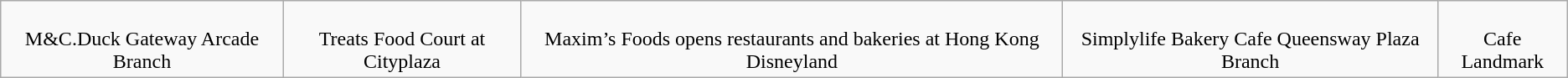<table class="wikitable" style="text-align:center;">
<tr>
<td><br><span>M&C.Duck Gateway Arcade Branch</span></td>
<td><br><span>Treats Food Court at Cityplaza</span></td>
<td><br><span>Maxim’s Foods opens restaurants and bakeries at Hong Kong Disneyland</span></td>
<td><br><span>Simplylife Bakery Cafe Queensway Plaza Branch</span></td>
<td><br><span>Cafe Landmark</span></td>
</tr>
</table>
